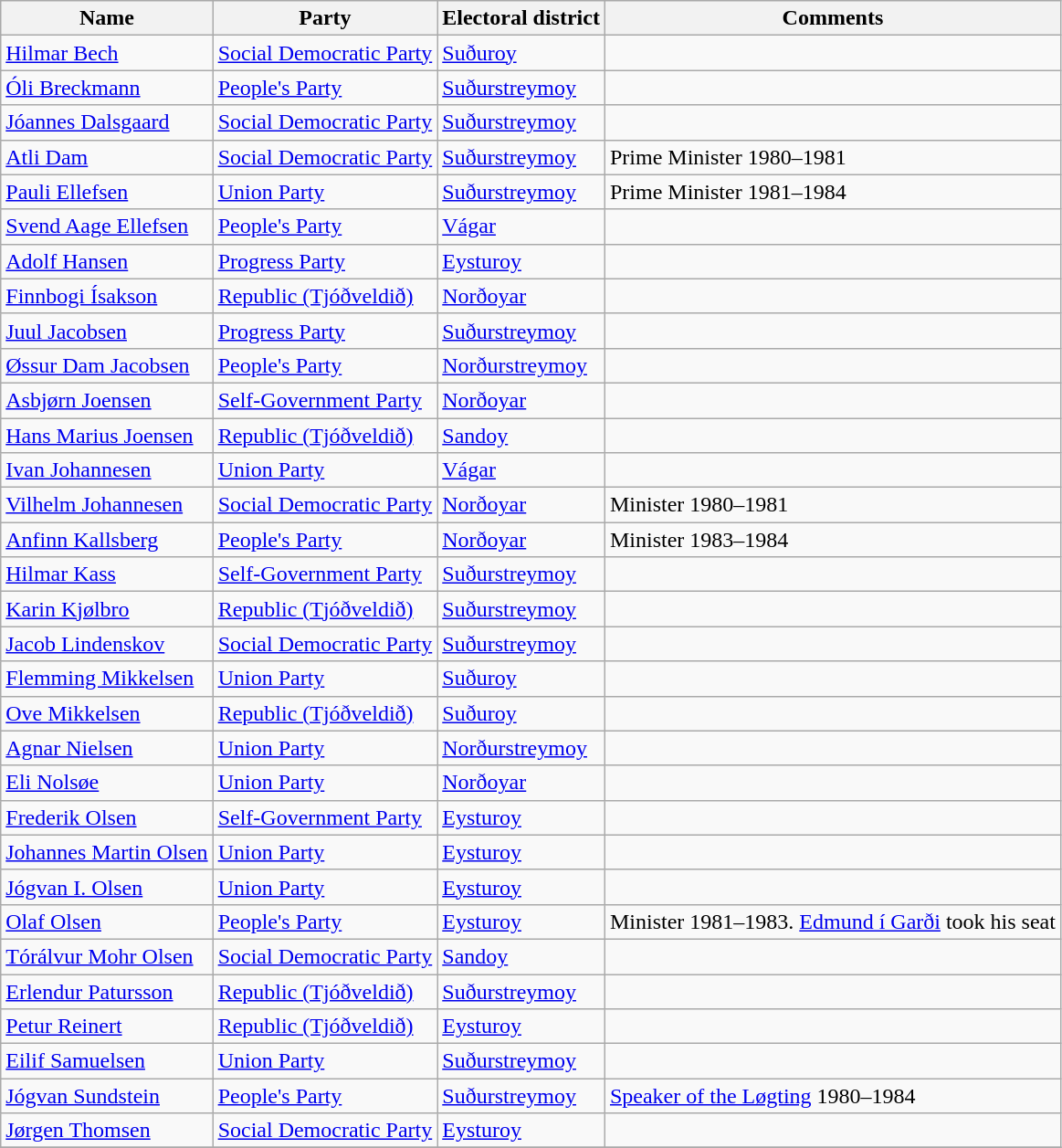<table class="wikitable sortable">
<tr>
<th>Name</th>
<th>Party</th>
<th>Electoral district</th>
<th>Comments</th>
</tr>
<tr>
<td><a href='#'>Hilmar Bech</a></td>
<td><a href='#'>Social Democratic Party</a></td>
<td><a href='#'>Suðuroy</a></td>
<td></td>
</tr>
<tr>
<td><a href='#'>Óli Breckmann</a></td>
<td><a href='#'>People's Party</a></td>
<td><a href='#'>Suðurstreymoy</a></td>
<td></td>
</tr>
<tr>
<td><a href='#'>Jóannes Dalsgaard</a></td>
<td><a href='#'>Social Democratic Party</a></td>
<td><a href='#'>Suðurstreymoy</a></td>
<td></td>
</tr>
<tr>
<td><a href='#'>Atli Dam</a></td>
<td><a href='#'>Social Democratic Party</a></td>
<td><a href='#'>Suðurstreymoy</a></td>
<td>Prime Minister 1980–1981</td>
</tr>
<tr>
<td><a href='#'>Pauli Ellefsen</a></td>
<td><a href='#'>Union Party</a></td>
<td><a href='#'>Suðurstreymoy</a></td>
<td>Prime Minister 1981–1984</td>
</tr>
<tr>
<td><a href='#'>Svend Aage Ellefsen</a></td>
<td><a href='#'>People's Party</a></td>
<td><a href='#'>Vágar</a></td>
<td></td>
</tr>
<tr>
<td><a href='#'>Adolf Hansen</a></td>
<td><a href='#'>Progress Party</a></td>
<td><a href='#'>Eysturoy</a></td>
<td></td>
</tr>
<tr>
<td><a href='#'>Finnbogi Ísakson</a></td>
<td><a href='#'>Republic (Tjóðveldið)</a></td>
<td><a href='#'>Norðoyar</a></td>
<td></td>
</tr>
<tr>
<td><a href='#'>Juul Jacobsen</a></td>
<td><a href='#'>Progress Party</a></td>
<td><a href='#'>Suðurstreymoy</a></td>
<td></td>
</tr>
<tr>
<td><a href='#'>Øssur Dam Jacobsen</a></td>
<td><a href='#'>People's Party</a></td>
<td><a href='#'>Norðurstreymoy</a></td>
<td></td>
</tr>
<tr>
<td><a href='#'>Asbjørn Joensen</a></td>
<td><a href='#'>Self-Government Party</a></td>
<td><a href='#'>Norðoyar</a></td>
<td></td>
</tr>
<tr>
<td><a href='#'>Hans Marius Joensen</a></td>
<td><a href='#'>Republic (Tjóðveldið)</a></td>
<td><a href='#'>Sandoy</a></td>
<td></td>
</tr>
<tr>
<td><a href='#'>Ivan Johannesen</a></td>
<td><a href='#'>Union Party</a></td>
<td><a href='#'>Vágar</a></td>
<td></td>
</tr>
<tr>
<td><a href='#'>Vilhelm Johannesen</a></td>
<td><a href='#'>Social Democratic Party</a></td>
<td><a href='#'>Norðoyar</a></td>
<td>Minister 1980–1981</td>
</tr>
<tr>
<td><a href='#'>Anfinn Kallsberg</a></td>
<td><a href='#'>People's Party</a></td>
<td><a href='#'>Norðoyar</a></td>
<td>Minister 1983–1984</td>
</tr>
<tr>
<td><a href='#'>Hilmar Kass</a></td>
<td><a href='#'>Self-Government Party</a></td>
<td><a href='#'>Suðurstreymoy</a></td>
<td></td>
</tr>
<tr>
<td><a href='#'>Karin Kjølbro</a></td>
<td><a href='#'>Republic (Tjóðveldið)</a></td>
<td><a href='#'>Suðurstreymoy</a></td>
<td></td>
</tr>
<tr>
<td><a href='#'>Jacob Lindenskov</a></td>
<td><a href='#'>Social Democratic Party</a></td>
<td><a href='#'>Suðurstreymoy</a></td>
<td></td>
</tr>
<tr>
<td><a href='#'>Flemming Mikkelsen</a></td>
<td><a href='#'>Union Party</a></td>
<td><a href='#'>Suðuroy</a></td>
<td></td>
</tr>
<tr>
<td><a href='#'>Ove Mikkelsen</a></td>
<td><a href='#'>Republic (Tjóðveldið)</a></td>
<td><a href='#'>Suðuroy</a></td>
</tr>
<tr>
<td><a href='#'>Agnar Nielsen</a></td>
<td><a href='#'>Union Party</a></td>
<td><a href='#'>Norðurstreymoy</a></td>
<td></td>
</tr>
<tr>
<td><a href='#'>Eli Nolsøe</a></td>
<td><a href='#'>Union Party</a></td>
<td><a href='#'>Norðoyar</a></td>
</tr>
<tr>
<td><a href='#'>Frederik Olsen</a></td>
<td><a href='#'>Self-Government Party</a></td>
<td><a href='#'>Eysturoy</a></td>
<td></td>
</tr>
<tr>
<td><a href='#'>Johannes Martin Olsen</a></td>
<td><a href='#'>Union Party</a></td>
<td><a href='#'>Eysturoy</a></td>
<td></td>
</tr>
<tr>
<td><a href='#'>Jógvan I. Olsen</a></td>
<td><a href='#'>Union Party</a></td>
<td><a href='#'>Eysturoy</a></td>
<td></td>
</tr>
<tr>
<td><a href='#'>Olaf Olsen</a></td>
<td><a href='#'>People's Party</a></td>
<td><a href='#'>Eysturoy</a></td>
<td>Minister 1981–1983. <a href='#'>Edmund í Garði</a> took his seat</td>
</tr>
<tr>
<td><a href='#'>Tórálvur Mohr Olsen</a></td>
<td><a href='#'>Social Democratic Party</a></td>
<td><a href='#'>Sandoy</a></td>
<td></td>
</tr>
<tr>
<td><a href='#'>Erlendur Patursson</a></td>
<td><a href='#'>Republic (Tjóðveldið)</a></td>
<td><a href='#'>Suðurstreymoy</a></td>
<td></td>
</tr>
<tr>
<td><a href='#'>Petur Reinert</a></td>
<td><a href='#'>Republic (Tjóðveldið)</a></td>
<td><a href='#'>Eysturoy</a></td>
<td></td>
</tr>
<tr>
<td><a href='#'>Eilif Samuelsen</a></td>
<td><a href='#'>Union Party</a></td>
<td><a href='#'>Suðurstreymoy</a></td>
<td></td>
</tr>
<tr>
<td><a href='#'>Jógvan Sundstein</a></td>
<td><a href='#'>People's Party</a></td>
<td><a href='#'>Suðurstreymoy</a></td>
<td><a href='#'>Speaker of the Løgting</a> 1980–1984</td>
</tr>
<tr>
<td><a href='#'>Jørgen Thomsen</a></td>
<td><a href='#'>Social Democratic Party</a></td>
<td><a href='#'>Eysturoy</a></td>
<td></td>
</tr>
<tr>
</tr>
</table>
